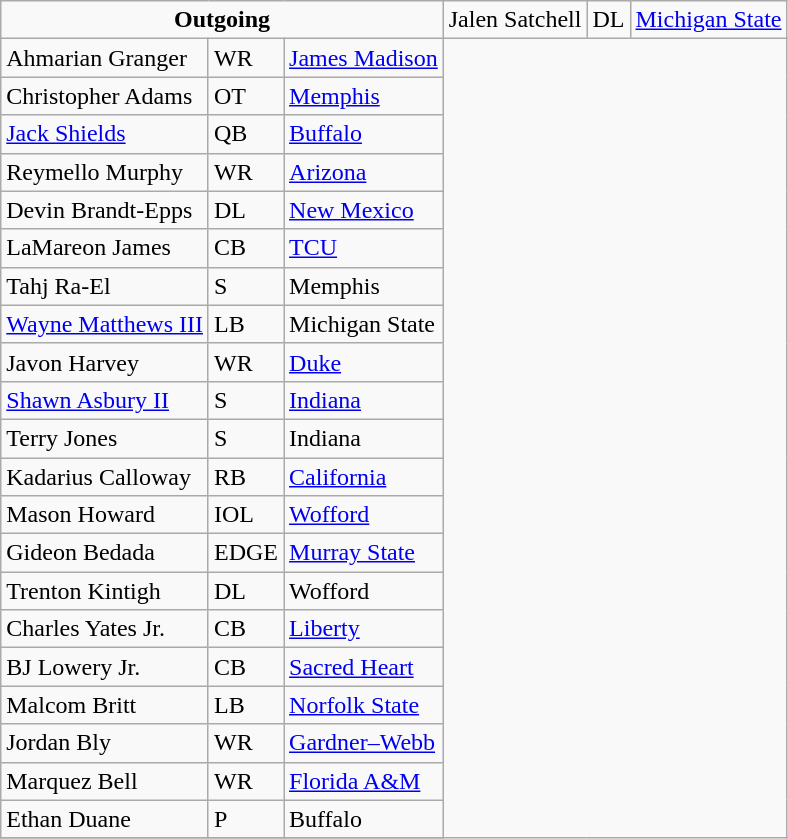<table class="wikitable">
<tr>
<td align="center" Colspan="3"><strong>Outgoing</strong><br></td>
<td>Jalen Satchell</td>
<td>DL</td>
<td><a href='#'>Michigan State</a></td>
</tr>
<tr>
<td>Ahmarian Granger</td>
<td>WR</td>
<td><a href='#'>James Madison</a></td>
</tr>
<tr>
<td>Christopher Adams</td>
<td>OT</td>
<td><a href='#'>Memphis</a></td>
</tr>
<tr>
<td><a href='#'>Jack Shields</a></td>
<td>QB</td>
<td><a href='#'>Buffalo</a></td>
</tr>
<tr>
<td>Reymello Murphy</td>
<td>WR</td>
<td><a href='#'>Arizona</a></td>
</tr>
<tr>
<td>Devin Brandt-Epps</td>
<td>DL</td>
<td><a href='#'>New Mexico</a></td>
</tr>
<tr>
<td>LaMareon James</td>
<td>CB</td>
<td><a href='#'>TCU</a></td>
</tr>
<tr>
<td>Tahj Ra-El</td>
<td>S</td>
<td>Memphis</td>
</tr>
<tr>
<td><a href='#'>Wayne Matthews III</a></td>
<td>LB</td>
<td>Michigan State</td>
</tr>
<tr>
<td>Javon Harvey</td>
<td>WR</td>
<td><a href='#'>Duke</a></td>
</tr>
<tr>
<td><a href='#'>Shawn Asbury II</a></td>
<td>S</td>
<td><a href='#'>Indiana</a></td>
</tr>
<tr>
<td>Terry Jones</td>
<td>S</td>
<td>Indiana</td>
</tr>
<tr>
<td>Kadarius Calloway</td>
<td>RB</td>
<td><a href='#'>California</a></td>
</tr>
<tr>
<td>Mason Howard</td>
<td>IOL</td>
<td><a href='#'>Wofford</a></td>
</tr>
<tr>
<td>Gideon Bedada</td>
<td>EDGE</td>
<td><a href='#'>Murray State</a></td>
</tr>
<tr>
<td>Trenton Kintigh</td>
<td>DL</td>
<td>Wofford</td>
</tr>
<tr>
<td>Charles Yates Jr.</td>
<td>CB</td>
<td><a href='#'>Liberty</a></td>
</tr>
<tr>
<td>BJ Lowery Jr.</td>
<td>CB</td>
<td><a href='#'>Sacred Heart</a></td>
</tr>
<tr>
<td>Malcom Britt</td>
<td>LB</td>
<td><a href='#'>Norfolk State</a></td>
</tr>
<tr>
<td>Jordan Bly</td>
<td>WR</td>
<td><a href='#'>Gardner–Webb</a></td>
</tr>
<tr>
<td>Marquez Bell</td>
<td>WR</td>
<td><a href='#'>Florida A&M</a></td>
</tr>
<tr>
<td>Ethan Duane</td>
<td>P</td>
<td>Buffalo</td>
</tr>
<tr>
</tr>
</table>
